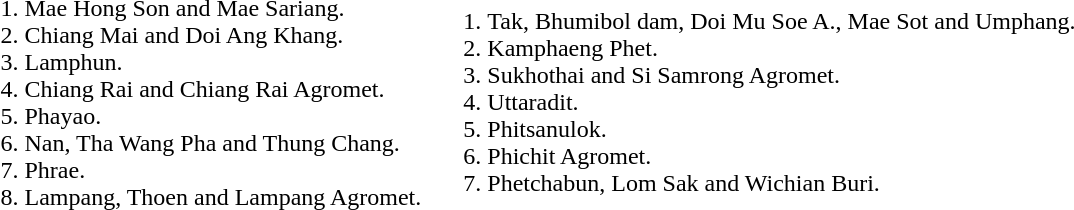<table>
<tr --valigh=top>
<td><br><ol><li>Mae Hong Son and Mae Sariang.</li><li>Chiang Mai and Doi Ang Khang.</li><li>Lamphun.</li><li>Chiang Rai and Chiang Rai Agromet.</li><li>Phayao.</li><li>Nan, Tha Wang Pha and Thung Chang.</li><li>Phrae.</li><li>Lampang, Thoen and Lampang Agromet.</li></ol></td>
<td><br><ol>
<li>Tak, Bhumibol dam, Doi Mu Soe A., Mae Sot and Umphang.   
<li>Kamphaeng Phet. 
<li>Sukhothai and Si Samrong Agromet. 
<li>Uttaradit. 
<li>Phitsanulok. 
<li>Phichit Agromet. 
<li>Phetchabun, Lom Sak and Wichian Buri. 
</ol></td>
<td></td>
</tr>
</table>
